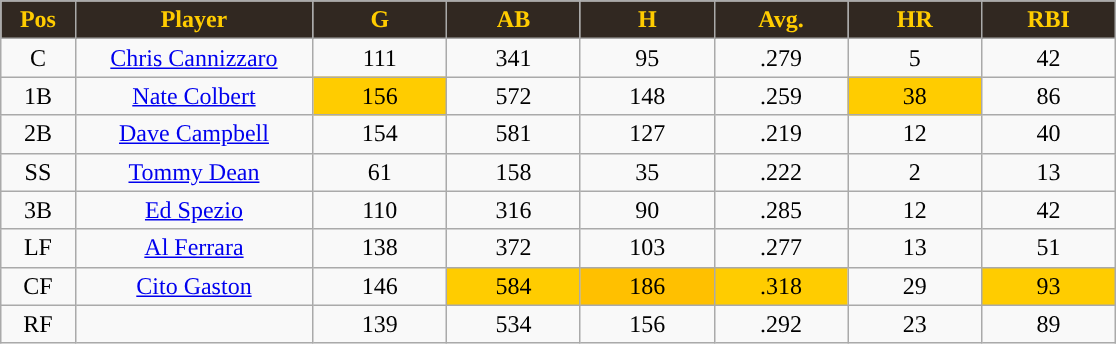<table class="wikitable sortable">
<tr>
<th style="background:#312821; color:#FFCC00" width="5%">Pos</th>
<th style="background:#312821; color:#FFCC00" width="16%">Player</th>
<th style="background:#312821; color:#FFCC00" width="9%">G</th>
<th style="background:#312821; color:#FFCC00" width="9%">AB</th>
<th style="background:#312821; color:#FFCC00" width="9%">H</th>
<th style="background:#312821; color:#FFCC00" width="9%">Avg.</th>
<th style="background:#312821; color:#FFCC00" width="9%">HR</th>
<th style="background:#312821; color:#FFCC00" width="9%">RBI</th>
</tr>
<tr align="center">
<td>C</td>
<td><a href='#'>Chris Cannizzaro</a></td>
<td>111</td>
<td>341</td>
<td>95</td>
<td>.279</td>
<td>5</td>
<td>42</td>
</tr>
<tr align=center>
<td>1B</td>
<td><a href='#'>Nate Colbert</a></td>
<td bgcolor="#FFCC00">156</td>
<td>572</td>
<td>148</td>
<td>.259</td>
<td bgcolor="#FFCC00">38</td>
<td>86</td>
</tr>
<tr align=center>
<td>2B</td>
<td><a href='#'>Dave Campbell</a></td>
<td>154</td>
<td>581</td>
<td>127</td>
<td>.219</td>
<td>12</td>
<td>40</td>
</tr>
<tr align=center>
<td>SS</td>
<td><a href='#'>Tommy Dean</a></td>
<td>61</td>
<td>158</td>
<td>35</td>
<td>.222</td>
<td>2</td>
<td>13</td>
</tr>
<tr align=center>
<td>3B</td>
<td><a href='#'>Ed Spezio</a></td>
<td>110</td>
<td>316</td>
<td>90</td>
<td>.285</td>
<td>12</td>
<td>42</td>
</tr>
<tr align=center>
<td>LF</td>
<td><a href='#'>Al Ferrara</a></td>
<td>138</td>
<td>372</td>
<td>103</td>
<td>.277</td>
<td>13</td>
<td>51</td>
</tr>
<tr align=center>
<td>CF</td>
<td><a href='#'>Cito Gaston</a></td>
<td>146</td>
<td bgcolor="#FFCC00">584</td>
<td bgcolor="#FFCC00'">186</td>
<td bgcolor="#FFCC00">.318</td>
<td>29</td>
<td bgcolor="#FFCC00">93</td>
</tr>
<tr align=center>
<td>RF</td>
<td></td>
<td>139</td>
<td>534</td>
<td>156</td>
<td>.292</td>
<td>23</td>
<td>89</td>
</tr>
</table>
